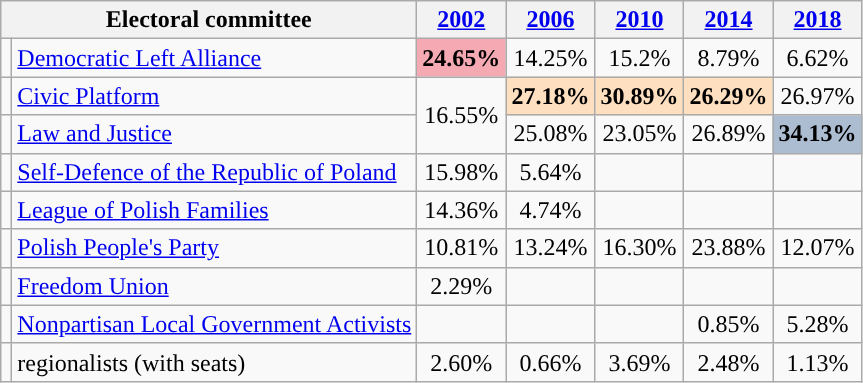<table class="wikitable" style="text-align:center;">
<tr>
<th colspan="2">Electoral committee</th>
<th><a href='#'>2002</a></th>
<th><a href='#'>2006</a></th>
<th><a href='#'>2010</a></th>
<th><a href='#'>2014</a></th>
<th><a href='#'>2018</a></th>
</tr>
<tr>
<td style="background: "></td>
<td style="text-align: left;"><a href='#'>Democratic Left Alliance</a></td>
<td style="background: #f5aab3;"><strong>24.65%<br></strong></td>
<td>14.25%<br></td>
<td>15.2%<br></td>
<td>8.79%<br></td>
<td>6.62%<br></td>
</tr>
<tr>
<td style="background: "></td>
<td style="text-align: left;"><a href='#'>Civic Platform</a></td>
<td rowspan="2">16.55%<br></td>
<td style="background: #fee0c0;"><strong>27.18%<br></strong></td>
<td style="background: #fee0c0;"><strong>30.89%<br></strong></td>
<td style="background: #fee0c0;"><strong>26.29%<br></strong></td>
<td>26.97%<br></td>
</tr>
<tr>
<td style="background: "></td>
<td style="text-align: left;"><a href='#'>Law and Justice</a></td>
<td>25.08%<br></td>
<td>23.05%<br></td>
<td>26.89%<br><strong></strong></td>
<td style="background: #acbdd1;"><strong>34.13%<br></strong></td>
</tr>
<tr>
<td style="background: "></td>
<td style="text-align: left;"><a href='#'>Self-Defence of the Republic of Poland</a></td>
<td>15.98%<br></td>
<td>5.64%<br></td>
<td></td>
<td></td>
<td></td>
</tr>
<tr>
<td style="background: "></td>
<td style="text-align: left;"><a href='#'>League of Polish Families</a></td>
<td>14.36%<br></td>
<td>4.74%<br></td>
<td></td>
<td></td>
<td></td>
</tr>
<tr>
<td style="background: "></td>
<td style="text-align: left;"><a href='#'>Polish People's Party</a></td>
<td>10.81%<br></td>
<td>13.24%<br></td>
<td>16.30%<br></td>
<td>23.88%<br></td>
<td>12.07%<br></td>
</tr>
<tr>
<td style="background: "></td>
<td style="text-align: left;"><a href='#'>Freedom Union</a></td>
<td>2.29%<br></td>
<td></td>
<td></td>
<td></td>
<td></td>
</tr>
<tr>
<td style="background: "></td>
<td style="text-align: left;"><a href='#'>Nonpartisan Local Government Activists</a></td>
<td></td>
<td></td>
<td></td>
<td>0.85%<br></td>
<td>5.28%<br></td>
</tr>
<tr>
<td style="background: "></td>
<td style="text-align: left;">regionalists (with seats)</td>
<td>2.60%<br></td>
<td>0.66%<br></td>
<td>3.69%<br></td>
<td>2.48%<br></td>
<td>1.13%<br></td>
</tr>
</table>
